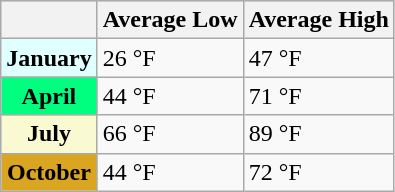<table class="wikitable">
<tr style="background: #DCDCDC;">
<th></th>
<th>Average Low</th>
<th>Average High</th>
</tr>
<tr>
<th style="background: #E0FFFF;">January</th>
<td>26 °F</td>
<td>47 °F</td>
</tr>
<tr>
<th style="background: #00FF7F;">April</th>
<td>44 °F</td>
<td>71 °F</td>
</tr>
<tr>
<th style="background: #FAFAD2;">July</th>
<td>66 °F</td>
<td>89 °F</td>
</tr>
<tr>
<th style="background: #DAA520;">October</th>
<td>44 °F</td>
<td>72 °F</td>
</tr>
</table>
